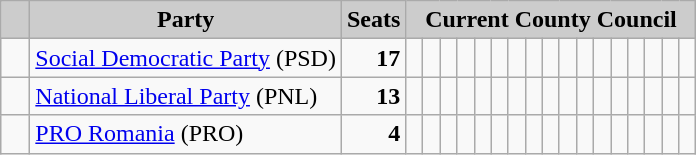<table class="wikitable">
<tr>
<th style="background:#ccc">   </th>
<th style="background:#ccc">Party</th>
<th style="background:#ccc">Seats</th>
<th style="background:#ccc" colspan="17">Current County Council</th>
</tr>
<tr>
<td>  </td>
<td><a href='#'>Social Democratic Party</a> (PSD)</td>
<td style="text-align: right"><strong>17</strong></td>
<td>  </td>
<td>  </td>
<td>  </td>
<td>  </td>
<td>  </td>
<td>  </td>
<td>  </td>
<td>  </td>
<td>  </td>
<td>  </td>
<td>  </td>
<td>  </td>
<td>  </td>
<td>  </td>
<td>  </td>
<td>  </td>
<td>  </td>
</tr>
<tr>
<td>  </td>
<td><a href='#'>National Liberal Party</a> (PNL)</td>
<td style="text-align: right"><strong>13</strong></td>
<td>  </td>
<td>  </td>
<td>  </td>
<td>  </td>
<td>  </td>
<td>  </td>
<td>  </td>
<td>  </td>
<td>  </td>
<td>  </td>
<td>  </td>
<td>  </td>
<td>  </td>
<td> </td>
<td> </td>
<td> </td>
<td> </td>
</tr>
<tr>
<td>  </td>
<td><a href='#'>PRO Romania</a> (PRO)</td>
<td style="text-align: right"><strong>4</strong></td>
<td>  </td>
<td>  </td>
<td>  </td>
<td>  </td>
<td> </td>
<td> </td>
<td> </td>
<td> </td>
<td> </td>
<td> </td>
<td> </td>
<td> </td>
<td> </td>
<td> </td>
<td> </td>
<td> </td>
<td> </td>
</tr>
</table>
